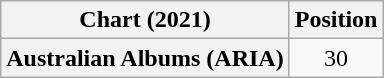<table class="wikitable plainrowheaders" style="text-align:center;">
<tr>
<th scope="col">Chart (2021)</th>
<th scope="col">Position</th>
</tr>
<tr>
<th scope="row">Australian Albums (ARIA)</th>
<td>30</td>
</tr>
</table>
